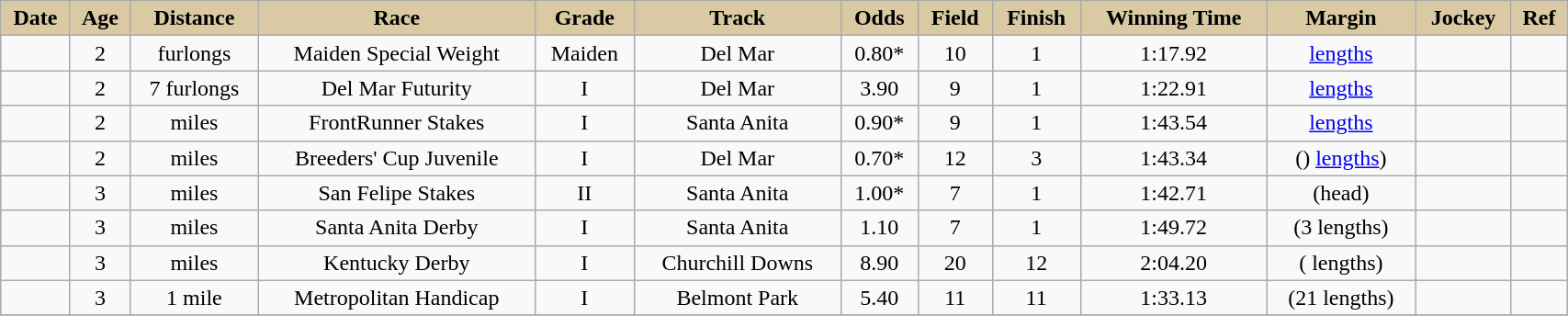<table class = "wikitable sortable" style="text-align:center; width:90%">
<tr>
<th scope="col" style="background:#dacaa4;">Date</th>
<th scope="col" style="background:#dacaa4">Age</th>
<th scope="col" style="background:#dacaa4;">Distance</th>
<th scope="col" style="background:#dacaa4;">Race</th>
<th scope="col" style="background:#dacaa4;">Grade</th>
<th scope="col" style="background:#dacaa4;">Track</th>
<th scope="col" style="background:#dacaa4;">Odds</th>
<th scope="col" style="background:#dacaa4;">Field</th>
<th scope="col" style="background:#dacaa4;">Finish</th>
<th scope="col" style="background:#dacaa4;">Winning Time</th>
<th scope="col" style="background:#dacaa4;">Margin</th>
<th scope="col" style="background:#dacaa4;">Jockey</th>
<th scope="col" class="unsortable" style="background:#dacaa4;">Ref</th>
</tr>
<tr>
<td></td>
<td>2</td>
<td>  furlongs</td>
<td>Maiden Special Weight</td>
<td>Maiden</td>
<td>Del Mar</td>
<td>0.80*</td>
<td>10</td>
<td>1</td>
<td>1:17.92</td>
<td> <a href='#'>lengths</a></td>
<td></td>
<td></td>
</tr>
<tr>
<td></td>
<td>2</td>
<td> 7 furlongs</td>
<td>Del Mar Futurity</td>
<td>I</td>
<td>Del Mar</td>
<td>3.90</td>
<td>9</td>
<td>1</td>
<td>1:22.91</td>
<td>  <a href='#'>lengths</a></td>
<td></td>
<td></td>
</tr>
<tr>
<td></td>
<td>2</td>
<td>  miles</td>
<td>FrontRunner Stakes</td>
<td>I</td>
<td>Santa Anita</td>
<td>0.90*</td>
<td>9</td>
<td>1</td>
<td>1:43.54</td>
<td>  <a href='#'>lengths</a></td>
<td></td>
<td></td>
</tr>
<tr>
<td></td>
<td>2</td>
<td>  miles</td>
<td>Breeders' Cup Juvenile</td>
<td>I</td>
<td>Del Mar</td>
<td>0.70*</td>
<td>12</td>
<td>3</td>
<td>1:43.34</td>
<td>() <a href='#'>lengths</a>)</td>
<td></td>
<td></td>
</tr>
<tr>
<td></td>
<td>3</td>
<td>  miles</td>
<td>San Felipe Stakes</td>
<td>II</td>
<td>Santa Anita</td>
<td>1.00*</td>
<td>7</td>
<td>1</td>
<td>1:42.71</td>
<td>(head)</td>
<td></td>
<td></td>
</tr>
<tr>
<td></td>
<td>3</td>
<td>  miles</td>
<td>Santa Anita Derby</td>
<td>I</td>
<td>Santa Anita</td>
<td>1.10</td>
<td>7</td>
<td>1</td>
<td>1:49.72</td>
<td>(3 lengths)</td>
<td></td>
<td></td>
</tr>
<tr>
<td></td>
<td>3</td>
<td>  miles</td>
<td>Kentucky Derby</td>
<td>I</td>
<td>Churchill Downs</td>
<td>8.90</td>
<td>20</td>
<td>12</td>
<td>2:04.20</td>
<td>( lengths)</td>
<td></td>
<td></td>
</tr>
<tr>
<td></td>
<td>3</td>
<td> 1 mile</td>
<td>Metropolitan Handicap</td>
<td>I</td>
<td>Belmont Park</td>
<td>5.40</td>
<td>11</td>
<td>11</td>
<td>1:33.13</td>
<td>(21 lengths)</td>
<td></td>
<td></td>
</tr>
<tr>
</tr>
</table>
